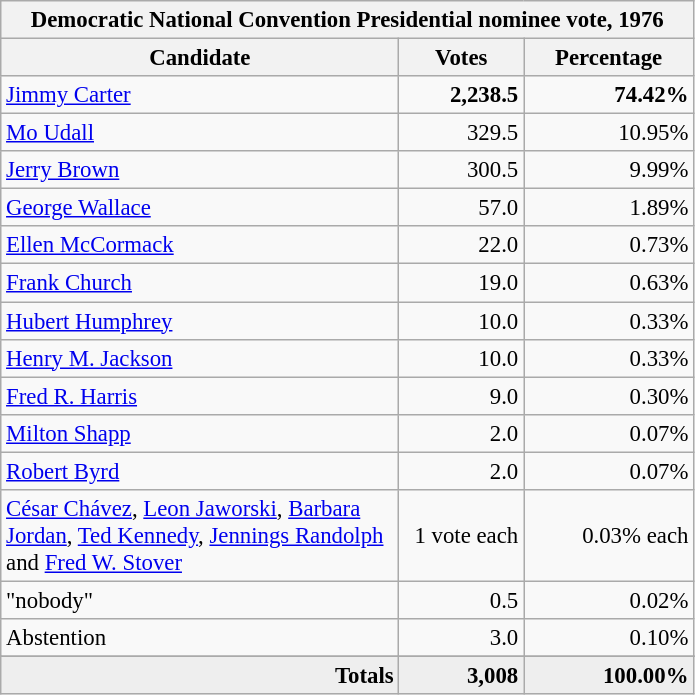<table class="wikitable" style="font-size:95%;">
<tr>
<th colspan="6">Democratic National Convention Presidential nominee vote, 1976</th>
</tr>
<tr>
<th style="width: 17em">Candidate</th>
<th style="width: 5em">Votes</th>
<th style="width: 7em">Percentage</th>
</tr>
<tr>
<td><a href='#'>Jimmy Carter</a></td>
<td style="text-align:right;"><strong>2,238.5 </strong></td>
<td style="text-align:right;"><strong>74.42% </strong></td>
</tr>
<tr>
<td><a href='#'>Mo Udall</a></td>
<td style="text-align:right;">329.5</td>
<td style="text-align:right;">10.95%</td>
</tr>
<tr>
<td><a href='#'>Jerry Brown</a></td>
<td style="text-align:right;">300.5</td>
<td style="text-align:right;">9.99%</td>
</tr>
<tr>
<td><a href='#'>George Wallace</a></td>
<td style="text-align:right;">57.0</td>
<td style="text-align:right;">1.89%</td>
</tr>
<tr>
<td><a href='#'>Ellen McCormack</a></td>
<td style="text-align:right;">22.0</td>
<td style="text-align:right;">0.73%</td>
</tr>
<tr>
<td><a href='#'>Frank Church</a></td>
<td style="text-align:right;">19.0</td>
<td style="text-align:right;">0.63%</td>
</tr>
<tr>
<td><a href='#'>Hubert Humphrey</a></td>
<td style="text-align:right;">10.0</td>
<td style="text-align:right;">0.33%</td>
</tr>
<tr>
<td><a href='#'>Henry M. Jackson</a></td>
<td style="text-align:right;">10.0</td>
<td style="text-align:right;">0.33%</td>
</tr>
<tr>
<td><a href='#'>Fred R. Harris</a></td>
<td style="text-align:right;">9.0</td>
<td style="text-align:right;">0.30%</td>
</tr>
<tr>
<td><a href='#'>Milton Shapp</a></td>
<td style="text-align:right;">2.0</td>
<td style="text-align:right;">0.07%</td>
</tr>
<tr>
<td><a href='#'>Robert Byrd</a></td>
<td style="text-align:right;">2.0</td>
<td style="text-align:right;">0.07%</td>
</tr>
<tr>
<td><a href='#'>César Chávez</a>, <a href='#'>Leon Jaworski</a>, <a href='#'>Barbara Jordan</a>, <a href='#'>Ted Kennedy</a>, <a href='#'>Jennings Randolph</a> and <a href='#'>Fred W. Stover</a></td>
<td style="text-align:right;">1 vote each</td>
<td style="text-align:right;">0.03% each</td>
</tr>
<tr>
<td>"nobody"</td>
<td style="text-align:right;">0.5</td>
<td style="text-align:right;">0.02%</td>
</tr>
<tr>
<td>Abstention</td>
<td style="text-align:right;">3.0</td>
<td style="text-align:right;">0.10%</td>
</tr>
<tr>
</tr>
<tr style="background:#eee; text-align:right;">
</tr>
<tr style="background:#eee; text-align:right;">
<td><strong>Totals</strong></td>
<td><strong>3,008</strong></td>
<td><strong>100.00%</strong></td>
</tr>
</table>
